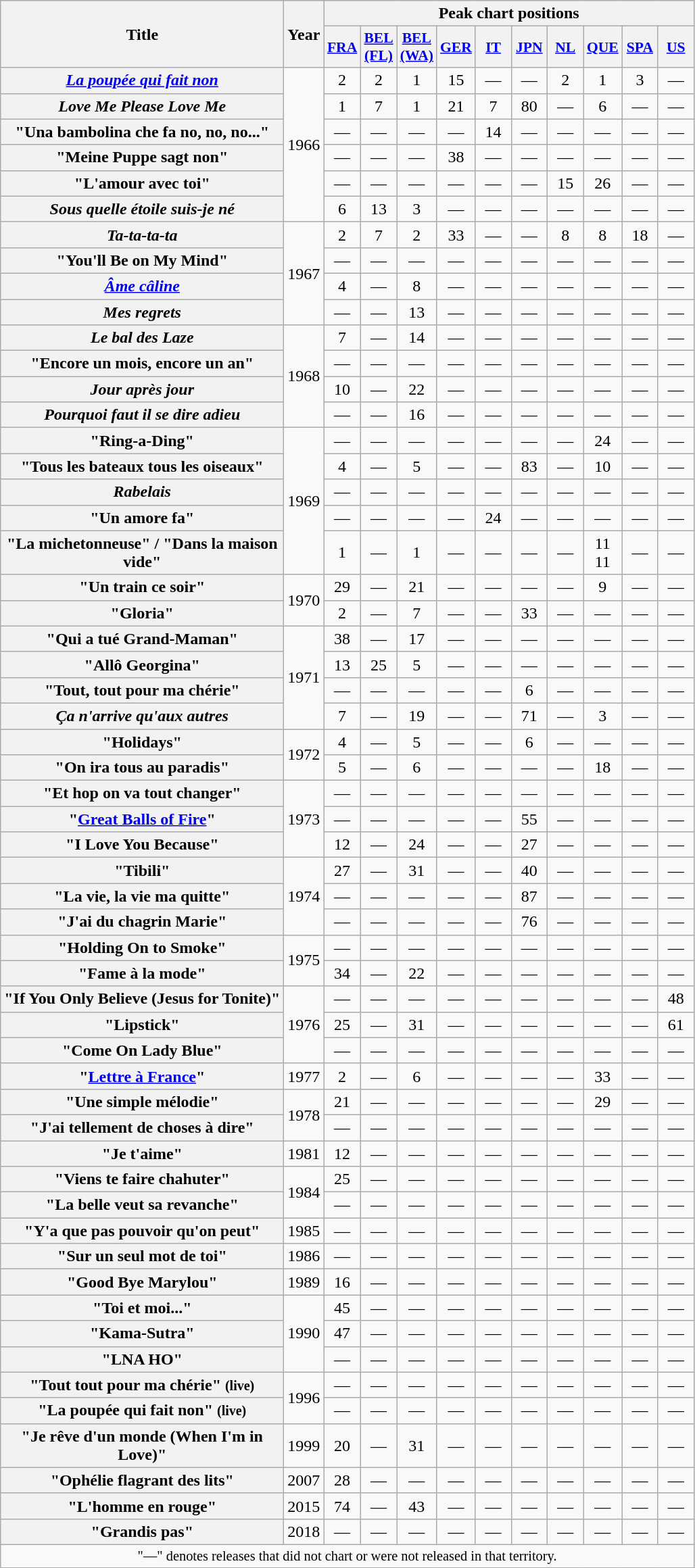<table class="wikitable plainrowheaders" style="text-align:center;">
<tr>
<th rowspan="2" scope="col" style="width:17em;">Title</th>
<th rowspan="2" scope="col" style="width:2em;">Year</th>
<th colspan="10">Peak chart positions</th>
</tr>
<tr>
<th scope="col" style="width:2em;font-size:90%;"><a href='#'>FRA</a><br></th>
<th scope="col" style="width:2em;font-size:90%;"><a href='#'>BEL (FL)</a><br></th>
<th scope="col" style="width:2em;font-size:90%;"><a href='#'>BEL (WA)</a><br></th>
<th scope="col" style="width:2em;font-size:90%;"><a href='#'>GER</a><br></th>
<th scope="col" style="width:2em;font-size:90%;"><a href='#'>IT</a><br></th>
<th scope="col" style="width:2em;font-size:90%;"><a href='#'>JPN</a><br></th>
<th scope="col" style="width:2em;font-size:90%;"><a href='#'>NL</a><br></th>
<th scope="col" style="width:2em;font-size:90%;"><a href='#'>QUE</a><br></th>
<th scope="col" style="width:2em;font-size:90%;"><a href='#'>SPA</a><br></th>
<th scope="col" style="width:2em;font-size:90%;"><a href='#'>US</a><br></th>
</tr>
<tr>
<th scope="row"><em><a href='#'>La poupée qui fait non</a></em></th>
<td rowspan="6">1966</td>
<td>2</td>
<td>2</td>
<td>1</td>
<td>15</td>
<td>—</td>
<td>—</td>
<td>2</td>
<td>1</td>
<td>3</td>
<td>—</td>
</tr>
<tr>
<th scope="row"><em>Love Me Please Love Me</em></th>
<td>1</td>
<td>7</td>
<td>1</td>
<td>21</td>
<td>7</td>
<td>80</td>
<td>—</td>
<td>6</td>
<td>—</td>
<td>—</td>
</tr>
<tr>
<th scope="row">"Una bambolina che fa no, no, no..." </th>
<td>—</td>
<td>—</td>
<td>—</td>
<td>—</td>
<td>14</td>
<td>—</td>
<td>—</td>
<td>—</td>
<td>—</td>
<td>—</td>
</tr>
<tr>
<th scope="row">"Meine Puppe sagt non" </th>
<td>—</td>
<td>—</td>
<td>—</td>
<td>38</td>
<td>—</td>
<td>—</td>
<td>—</td>
<td>—</td>
<td>—</td>
<td>—</td>
</tr>
<tr>
<th scope="row">"L'amour avec toi" </th>
<td>—</td>
<td>—</td>
<td>—</td>
<td>—</td>
<td>—</td>
<td>—</td>
<td>15</td>
<td>26</td>
<td>—</td>
<td>—</td>
</tr>
<tr>
<th scope="row"><em>Sous quelle étoile suis-je né</em></th>
<td>6</td>
<td>13</td>
<td>3</td>
<td>—</td>
<td>—</td>
<td>—</td>
<td>—</td>
<td>—</td>
<td>—</td>
<td>—</td>
</tr>
<tr>
<th scope="row"><em>Ta-ta-ta-ta</em></th>
<td rowspan="4">1967</td>
<td>2</td>
<td>7</td>
<td>2</td>
<td>33</td>
<td>—</td>
<td>—</td>
<td>8</td>
<td>8</td>
<td>18</td>
<td>—</td>
</tr>
<tr>
<th scope="row">"You'll Be on My Mind"</th>
<td>—</td>
<td>—</td>
<td>—</td>
<td>—</td>
<td>—</td>
<td>—</td>
<td>—</td>
<td>—</td>
<td>—</td>
<td>—</td>
</tr>
<tr>
<th scope="row"><em><a href='#'>Âme câline</a></em></th>
<td>4</td>
<td>—</td>
<td>8</td>
<td>—</td>
<td>—</td>
<td>—</td>
<td>—</td>
<td>—</td>
<td>—</td>
<td>—</td>
</tr>
<tr>
<th scope="row"><em>Mes regrets</em></th>
<td>—</td>
<td>—</td>
<td>13</td>
<td>—</td>
<td>—</td>
<td>—</td>
<td>—</td>
<td>—</td>
<td>—</td>
<td>—</td>
</tr>
<tr>
<th scope="row"><em>Le bal des Laze</em></th>
<td rowspan="4">1968</td>
<td>7</td>
<td>—</td>
<td>14</td>
<td>—</td>
<td>—</td>
<td>—</td>
<td>—</td>
<td>—</td>
<td>—</td>
<td>—</td>
</tr>
<tr>
<th scope="row">"Encore un mois, encore un an" </th>
<td>—</td>
<td>—</td>
<td>—</td>
<td>—</td>
<td>—</td>
<td>—</td>
<td>—</td>
<td>—</td>
<td>—</td>
<td>—</td>
</tr>
<tr>
<th scope="row"><em>Jour après jour</em></th>
<td>10</td>
<td>—</td>
<td>22</td>
<td>—</td>
<td>—</td>
<td>—</td>
<td>—</td>
<td>—</td>
<td>—</td>
<td>—</td>
</tr>
<tr>
<th scope="row"><em>Pourquoi faut il se dire adieu</em></th>
<td>—</td>
<td>—</td>
<td>16</td>
<td>—</td>
<td>—</td>
<td>—</td>
<td>—</td>
<td>—</td>
<td>—</td>
<td>—</td>
</tr>
<tr>
<th scope="row">"Ring-a-Ding" </th>
<td rowspan="5">1969</td>
<td>—</td>
<td>—</td>
<td>—</td>
<td>—</td>
<td>—</td>
<td>—</td>
<td>—</td>
<td>24</td>
<td>—</td>
<td>—</td>
</tr>
<tr>
<th scope="row">"Tous les bateaux tous les oiseaux"</th>
<td>4</td>
<td>—</td>
<td>5</td>
<td>—</td>
<td>—</td>
<td>83</td>
<td>—</td>
<td>10</td>
<td>—</td>
<td>—</td>
</tr>
<tr>
<th scope="row"><em>Rabelais</em></th>
<td>—</td>
<td>—</td>
<td>—</td>
<td>—</td>
<td>—</td>
<td>—</td>
<td>—</td>
<td>—</td>
<td>—</td>
<td>—</td>
</tr>
<tr>
<th scope="row">"Un amore fa" </th>
<td>—</td>
<td>—</td>
<td>—</td>
<td>—</td>
<td>24</td>
<td>—</td>
<td>—</td>
<td>—</td>
<td>—</td>
<td>—</td>
</tr>
<tr>
<th scope="row">"La michetonneuse" / "Dans la maison vide"</th>
<td>1</td>
<td>—</td>
<td>1</td>
<td>—</td>
<td>—</td>
<td>—</td>
<td>—</td>
<td>11<br>11</td>
<td>—</td>
<td>—</td>
</tr>
<tr>
<th scope="row">"Un train ce soir"</th>
<td rowspan="2">1970</td>
<td>29</td>
<td>—</td>
<td>21</td>
<td>—</td>
<td>—</td>
<td>—</td>
<td>—</td>
<td>9</td>
<td>—</td>
<td>—</td>
</tr>
<tr>
<th scope="row">"Gloria"</th>
<td>2</td>
<td>—</td>
<td>7</td>
<td>—</td>
<td>—</td>
<td>33</td>
<td>—</td>
<td>—</td>
<td>—</td>
<td>—</td>
</tr>
<tr>
<th scope="row">"Qui a tué Grand-Maman"</th>
<td rowspan="4">1971</td>
<td>38</td>
<td>—</td>
<td>17</td>
<td>—</td>
<td>—</td>
<td>—</td>
<td>—</td>
<td>—</td>
<td>—</td>
<td>—</td>
</tr>
<tr>
<th scope="row">"Allô Georgina"</th>
<td>13</td>
<td>25</td>
<td>5</td>
<td>—</td>
<td>—</td>
<td>—</td>
<td>—</td>
<td>—</td>
<td>—</td>
<td>—</td>
</tr>
<tr>
<th scope="row">"Tout, tout pour ma chérie"</th>
<td>—</td>
<td>—</td>
<td>—</td>
<td>—</td>
<td>—</td>
<td>6</td>
<td>—</td>
<td>—</td>
<td>—</td>
<td>—</td>
</tr>
<tr>
<th scope="row"><em>Ça n'arrive qu'aux autres</em></th>
<td>7</td>
<td>—</td>
<td>19</td>
<td>—</td>
<td>—</td>
<td>71</td>
<td>—</td>
<td>3</td>
<td>—</td>
<td>—</td>
</tr>
<tr>
<th scope="row">"Holidays"</th>
<td rowspan="2">1972</td>
<td>4</td>
<td>—</td>
<td>5</td>
<td>—</td>
<td>—</td>
<td>6</td>
<td>—</td>
<td>—</td>
<td>—</td>
<td>—</td>
</tr>
<tr>
<th scope="row">"On ira tous au paradis"</th>
<td>5</td>
<td>—</td>
<td>6</td>
<td>—</td>
<td>—</td>
<td>—</td>
<td>—</td>
<td>18</td>
<td>—</td>
<td>—</td>
</tr>
<tr>
<th scope="row">"Et hop on va tout changer"</th>
<td rowspan="3">1973</td>
<td>—</td>
<td>—</td>
<td>—</td>
<td>—</td>
<td>—</td>
<td>—</td>
<td>—</td>
<td>—</td>
<td>—</td>
<td>—</td>
</tr>
<tr>
<th scope="row">"<a href='#'>Great Balls of Fire</a>"</th>
<td>—</td>
<td>—</td>
<td>—</td>
<td>—</td>
<td>—</td>
<td>55</td>
<td>—</td>
<td>—</td>
<td>—</td>
<td>—</td>
</tr>
<tr>
<th scope="row">"I Love You Because"</th>
<td>12</td>
<td>—</td>
<td>24</td>
<td>—</td>
<td>—</td>
<td>27</td>
<td>—</td>
<td>—</td>
<td>—</td>
<td>—</td>
</tr>
<tr>
<th scope="row">"Tibili"</th>
<td rowspan="3">1974</td>
<td>27</td>
<td>—</td>
<td>31</td>
<td>—</td>
<td>—</td>
<td>40</td>
<td>—</td>
<td>—</td>
<td>—</td>
<td>—</td>
</tr>
<tr>
<th scope="row">"La vie, la vie ma quitte"</th>
<td>—</td>
<td>—</td>
<td>—</td>
<td>—</td>
<td>—</td>
<td>87</td>
<td>—</td>
<td>—</td>
<td>—</td>
<td>—</td>
</tr>
<tr>
<th scope="row">"J'ai du chagrin Marie"</th>
<td>—</td>
<td>—</td>
<td>—</td>
<td>—</td>
<td>—</td>
<td>76</td>
<td>—</td>
<td>—</td>
<td>—</td>
<td>—</td>
</tr>
<tr>
<th scope="row">"Holding On to Smoke"</th>
<td rowspan="2">1975</td>
<td>—</td>
<td>—</td>
<td>—</td>
<td>—</td>
<td>—</td>
<td>—</td>
<td>—</td>
<td>—</td>
<td>—</td>
<td>—</td>
</tr>
<tr>
<th scope="row">"Fame à la mode"</th>
<td>34</td>
<td>—</td>
<td>22</td>
<td>—</td>
<td>—</td>
<td>—</td>
<td>—</td>
<td>—</td>
<td>—</td>
<td>—</td>
</tr>
<tr>
<th scope="row">"If You Only Believe (Jesus for Tonite)"</th>
<td rowspan="3">1976</td>
<td>—</td>
<td>—</td>
<td>—</td>
<td>—</td>
<td>—</td>
<td>—</td>
<td>—</td>
<td>—</td>
<td>—</td>
<td>48</td>
</tr>
<tr>
<th scope="row">"Lipstick"</th>
<td>25</td>
<td>—</td>
<td>31</td>
<td>—</td>
<td>—</td>
<td>—</td>
<td>—</td>
<td>—</td>
<td>—</td>
<td>61</td>
</tr>
<tr>
<th scope="row">"Come On Lady Blue"</th>
<td>—</td>
<td>—</td>
<td>—</td>
<td>—</td>
<td>—</td>
<td>—</td>
<td>—</td>
<td>—</td>
<td>—</td>
<td>—</td>
</tr>
<tr>
<th scope="row">"<a href='#'>Lettre à France</a>"</th>
<td>1977</td>
<td>2</td>
<td>—</td>
<td>6</td>
<td>—</td>
<td>—</td>
<td>—</td>
<td>—</td>
<td>33</td>
<td>—</td>
<td>—</td>
</tr>
<tr>
<th scope="row">"Une simple mélodie"</th>
<td rowspan="2">1978</td>
<td>21</td>
<td>—</td>
<td>—</td>
<td>—</td>
<td>—</td>
<td>—</td>
<td>—</td>
<td>29</td>
<td>—</td>
<td>—</td>
</tr>
<tr>
<th scope="row">"J'ai tellement de choses à dire"</th>
<td>—</td>
<td>—</td>
<td>—</td>
<td>—</td>
<td>—</td>
<td>—</td>
<td>—</td>
<td>—</td>
<td>—</td>
<td>—</td>
</tr>
<tr>
<th scope="row">"Je t'aime"</th>
<td>1981</td>
<td>12</td>
<td>—</td>
<td>—</td>
<td>—</td>
<td>—</td>
<td>—</td>
<td>—</td>
<td>—</td>
<td>—</td>
<td>—</td>
</tr>
<tr>
<th scope="row">"Viens te faire chahuter"</th>
<td rowspan="2">1984</td>
<td>25</td>
<td>—</td>
<td>—</td>
<td>—</td>
<td>—</td>
<td>—</td>
<td>—</td>
<td>—</td>
<td>—</td>
<td>—</td>
</tr>
<tr>
<th scope="row">"La belle veut sa revanche"</th>
<td>—</td>
<td>—</td>
<td>—</td>
<td>—</td>
<td>—</td>
<td>—</td>
<td>—</td>
<td>—</td>
<td>—</td>
<td>—</td>
</tr>
<tr>
<th scope="row">"Y'a que pas pouvoir qu'on peut"</th>
<td>1985</td>
<td>—</td>
<td>—</td>
<td>—</td>
<td>—</td>
<td>—</td>
<td>—</td>
<td>—</td>
<td>—</td>
<td>—</td>
<td>—</td>
</tr>
<tr>
<th scope="row">"Sur un seul mot de toi"</th>
<td>1986</td>
<td>—</td>
<td>—</td>
<td>—</td>
<td>—</td>
<td>—</td>
<td>—</td>
<td>—</td>
<td>—</td>
<td>—</td>
<td>—</td>
</tr>
<tr>
<th scope="row">"Good Bye Marylou"</th>
<td>1989</td>
<td>16</td>
<td>—</td>
<td>—</td>
<td>—</td>
<td>—</td>
<td>—</td>
<td>—</td>
<td>—</td>
<td>—</td>
<td>—</td>
</tr>
<tr>
<th scope="row">"Toi et moi..."</th>
<td rowspan="3">1990</td>
<td>45</td>
<td>—</td>
<td>—</td>
<td>—</td>
<td>—</td>
<td>—</td>
<td>—</td>
<td>—</td>
<td>—</td>
<td>—</td>
</tr>
<tr>
<th scope="row">"Kama-Sutra"</th>
<td>47</td>
<td>—</td>
<td>—</td>
<td>—</td>
<td>—</td>
<td>—</td>
<td>—</td>
<td>—</td>
<td>—</td>
<td>—</td>
</tr>
<tr>
<th scope="row">"LNA HO"</th>
<td>—</td>
<td>—</td>
<td>—</td>
<td>—</td>
<td>—</td>
<td>—</td>
<td>—</td>
<td>—</td>
<td>—</td>
<td>—</td>
</tr>
<tr>
<th scope="row">"Tout tout pour ma chérie" <small>(live)</small></th>
<td rowspan="2">1996</td>
<td>—</td>
<td>—</td>
<td>—</td>
<td>—</td>
<td>—</td>
<td>—</td>
<td>—</td>
<td>—</td>
<td>—</td>
<td>—</td>
</tr>
<tr>
<th scope="row">"La poupée qui fait non" <small>(live)</small></th>
<td>—</td>
<td>—</td>
<td>—</td>
<td>—</td>
<td>—</td>
<td>—</td>
<td>—</td>
<td>—</td>
<td>—</td>
<td>—</td>
</tr>
<tr>
<th scope="row">"Je rêve d'un monde (When I'm in Love)"</th>
<td>1999</td>
<td>20</td>
<td>—</td>
<td>31</td>
<td>—</td>
<td>—</td>
<td>—</td>
<td>—</td>
<td>—</td>
<td>—</td>
<td>—</td>
</tr>
<tr>
<th scope="row">"Ophélie flagrant des lits"</th>
<td>2007</td>
<td>28</td>
<td>—</td>
<td>—</td>
<td>—</td>
<td>—</td>
<td>—</td>
<td>—</td>
<td>—</td>
<td>—</td>
<td>—</td>
</tr>
<tr>
<th scope="row">"L'homme en rouge"</th>
<td>2015</td>
<td>74</td>
<td>—</td>
<td>43</td>
<td>—</td>
<td>—</td>
<td>—</td>
<td>—</td>
<td>—</td>
<td>—</td>
<td>—</td>
</tr>
<tr>
<th scope="row">"Grandis pas"</th>
<td>2018</td>
<td>—</td>
<td>—</td>
<td>—</td>
<td>—</td>
<td>—</td>
<td>—</td>
<td>—</td>
<td>—</td>
<td>—</td>
<td>—</td>
</tr>
<tr>
<td colspan="12" style="font-size:85%">"—" denotes releases that did not chart or were not released in that territory.</td>
</tr>
</table>
